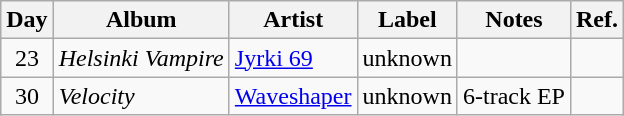<table class="wikitable">
<tr>
<th>Day</th>
<th>Album</th>
<th>Artist</th>
<th>Label</th>
<th>Notes</th>
<th>Ref.</th>
</tr>
<tr>
<td style="text-align:center;">23</td>
<td><em>Helsinki Vampire</em></td>
<td><a href='#'>Jyrki 69</a></td>
<td>unknown</td>
<td></td>
<td style="text-align:center;"></td>
</tr>
<tr>
<td style="text-align:center;">30</td>
<td><em>Velocity</em></td>
<td><a href='#'>Waveshaper</a></td>
<td>unknown</td>
<td>6-track EP</td>
<td style="text-align:center;"></td>
</tr>
</table>
